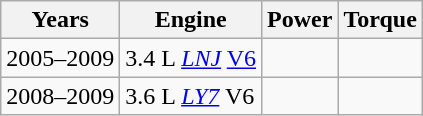<table class="wikitable">
<tr>
<th>Years</th>
<th>Engine</th>
<th>Power</th>
<th>Torque</th>
</tr>
<tr>
<td>2005–2009</td>
<td>3.4 L <em><a href='#'>LNJ</a></em> <a href='#'>V6</a></td>
<td></td>
<td></td>
</tr>
<tr>
<td>2008–2009</td>
<td>3.6 L <em><a href='#'>LY7</a></em> V6</td>
<td></td>
<td></td>
</tr>
</table>
